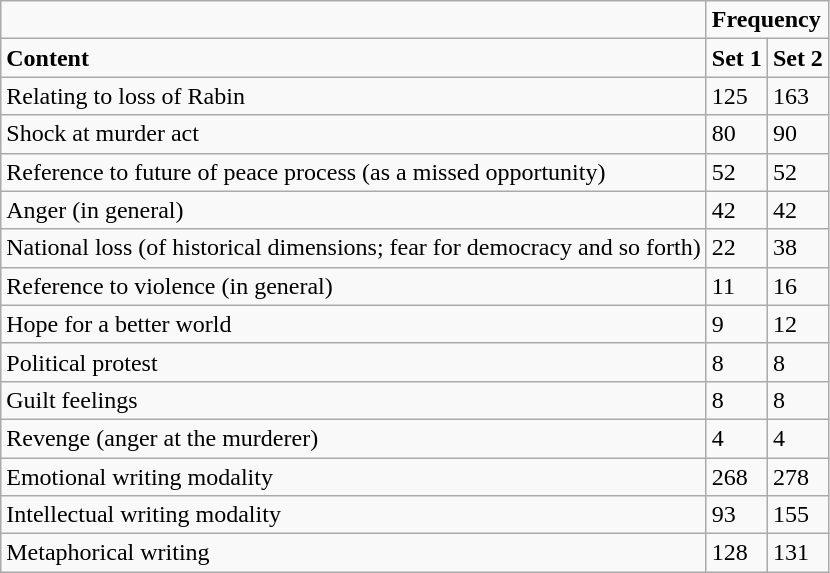<table class="wikitable">
<tr>
<td></td>
<td colspan="2" rowspan="1"><strong>Frequency</strong></td>
</tr>
<tr>
<td><strong>Content</strong></td>
<td><strong>Set 1</strong></td>
<td><strong>Set 2</strong></td>
</tr>
<tr>
<td>Relating to loss of Rabin</td>
<td>125</td>
<td>163</td>
</tr>
<tr>
<td>Shock at murder act</td>
<td>80</td>
<td>90</td>
</tr>
<tr>
<td>Reference to future of peace process (as a missed opportunity)</td>
<td>52</td>
<td>52</td>
</tr>
<tr>
<td>Anger (in general)</td>
<td>42</td>
<td>42</td>
</tr>
<tr>
<td>National loss (of historical dimensions; fear for democracy and so forth)</td>
<td>22</td>
<td>38</td>
</tr>
<tr>
<td>Reference to violence (in general)</td>
<td>11</td>
<td>16</td>
</tr>
<tr>
<td>Hope for a better world</td>
<td>9</td>
<td>12</td>
</tr>
<tr>
<td>Political protest</td>
<td>8</td>
<td>8</td>
</tr>
<tr>
<td>Guilt feelings</td>
<td>8</td>
<td>8</td>
</tr>
<tr>
<td>Revenge (anger at the murderer)</td>
<td>4</td>
<td>4</td>
</tr>
<tr>
<td>Emotional writing modality</td>
<td>268</td>
<td>278</td>
</tr>
<tr>
<td>Intellectual writing modality</td>
<td>93</td>
<td>155</td>
</tr>
<tr>
<td>Metaphorical writing</td>
<td>128</td>
<td>131</td>
</tr>
</table>
